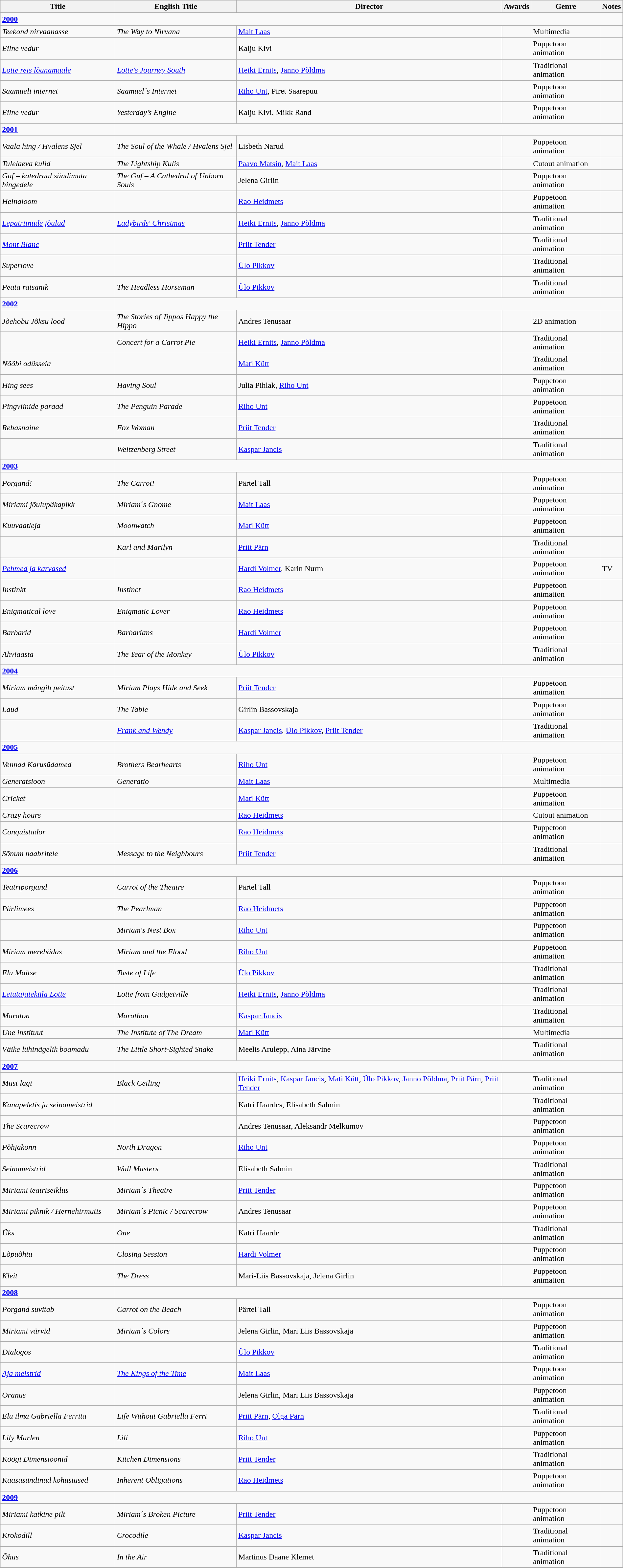<table class="wikitable" width= "100%">
<tr>
<th>Title</th>
<th>English Title</th>
<th>Director</th>
<th>Awards</th>
<th>Genre</th>
<th>Notes</th>
</tr>
<tr>
<td><strong><a href='#'>2000</a></strong></td>
</tr>
<tr>
<td><em>Teekond nirvaanasse</em></td>
<td><em>The Way to Nirvana</em></td>
<td><a href='#'>Mait Laas</a></td>
<td></td>
<td>Multimedia</td>
<td></td>
</tr>
<tr>
<td><em>Eilne vedur</em></td>
<td></td>
<td>Kalju Kivi</td>
<td></td>
<td>Puppetoon animation</td>
<td></td>
</tr>
<tr>
<td><em><a href='#'>Lotte reis lõunamaale</a></em></td>
<td><em><a href='#'>Lotte's Journey South</a></em></td>
<td><a href='#'>Heiki Ernits</a>, <a href='#'>Janno Põldma</a></td>
<td></td>
<td>Traditional animation</td>
<td></td>
</tr>
<tr>
<td><em>Saamueli internet</em></td>
<td><em>Saamuel´s Internet</em></td>
<td><a href='#'>Riho Unt</a>, Piret Saarepuu</td>
<td></td>
<td>Puppetoon animation</td>
<td></td>
</tr>
<tr>
<td><em>Eilne vedur</em></td>
<td><em>Yesterday’s Engine</em></td>
<td>Kalju Kivi, Mikk Rand</td>
<td></td>
<td>Puppetoon animation</td>
<td></td>
</tr>
<tr>
<td><strong><a href='#'>2001</a></strong></td>
</tr>
<tr>
<td><em>Vaala hing / Hvalens Sjel</em></td>
<td><em>The Soul of the Whale / Hvalens Sjel</em></td>
<td>Lisbeth Narud</td>
<td></td>
<td>Puppetoon animation</td>
<td></td>
</tr>
<tr>
<td><em>Tulelaeva kulid</em></td>
<td><em>The Lightship Kulis</em></td>
<td><a href='#'>Paavo Matsin</a>, <a href='#'>Mait Laas</a></td>
<td></td>
<td>Cutout animation</td>
</tr>
<tr>
<td><em>Guf – katedraal sündimata hingedele</em></td>
<td><em>The Guf – A Cathedral of Unborn Souls</em></td>
<td>Jelena Girlin</td>
<td></td>
<td>Puppetoon animation</td>
<td></td>
</tr>
<tr>
<td><em>Heinaloom</em></td>
<td></td>
<td><a href='#'>Rao Heidmets</a></td>
<td></td>
<td>Puppetoon animation</td>
<td></td>
</tr>
<tr>
<td><em><a href='#'>Lepatriinude jõulud</a></em></td>
<td><em><a href='#'>Ladybirds' Christmas</a></em></td>
<td><a href='#'>Heiki Ernits</a>, <a href='#'>Janno Põldma</a></td>
<td></td>
<td>Traditional animation</td>
<td></td>
</tr>
<tr>
<td><em><a href='#'>Mont Blanc</a></em></td>
<td></td>
<td><a href='#'>Priit Tender</a></td>
<td></td>
<td>Traditional animation</td>
<td></td>
</tr>
<tr>
<td><em>Superlove</em></td>
<td></td>
<td><a href='#'>Ülo Pikkov</a></td>
<td></td>
<td>Traditional animation</td>
<td></td>
</tr>
<tr>
<td><em>Peata ratsanik</em></td>
<td><em>The Headless Horseman</em></td>
<td><a href='#'>Ülo Pikkov</a></td>
<td></td>
<td>Traditional animation</td>
<td></td>
</tr>
<tr>
<td><strong><a href='#'>2002</a></strong></td>
</tr>
<tr>
<td><em>Jõehobu Jõksu lood</em></td>
<td><em>The Stories of Jippos Happy the Hippo</em></td>
<td>Andres Tenusaar</td>
<td></td>
<td>2D animation</td>
<td></td>
</tr>
<tr>
<td><em></em></td>
<td><em>Concert for a Carrot Pie</em></td>
<td><a href='#'>Heiki Ernits</a>, <a href='#'>Janno Põldma</a></td>
<td></td>
<td>Traditional animation</td>
<td></td>
</tr>
<tr>
<td><em>Nööbi odüsseia</em></td>
<td></td>
<td><a href='#'>Mati Kütt</a></td>
<td></td>
<td>Traditional animation</td>
<td></td>
</tr>
<tr>
<td><em>Hing sees</em></td>
<td><em>Having Soul</em></td>
<td>Julia Pihlak, <a href='#'>Riho Unt</a></td>
<td></td>
<td>Puppetoon animation</td>
<td></td>
</tr>
<tr>
<td><em>Pingviinide paraad</em></td>
<td><em>The Penguin Parade</em></td>
<td><a href='#'>Riho Unt</a></td>
<td></td>
<td>Puppetoon animation</td>
<td></td>
</tr>
<tr>
<td><em>Rebasnaine</em></td>
<td><em>Fox Woman</em></td>
<td><a href='#'>Priit Tender</a></td>
<td></td>
<td>Traditional animation</td>
<td></td>
</tr>
<tr>
<td><em></em></td>
<td><em>Weitzenberg Street</em></td>
<td><a href='#'>Kaspar Jancis</a></td>
<td></td>
<td>Traditional animation</td>
<td></td>
</tr>
<tr>
<td><strong><a href='#'>2003</a></strong></td>
</tr>
<tr>
<td><em>Porgand!</em></td>
<td><em>The Carrot!</em></td>
<td>Pärtel Tall</td>
<td></td>
<td>Puppetoon animation</td>
<td></td>
</tr>
<tr>
<td><em>Miriami jõulupäkapikk</em></td>
<td><em>Miriam´s Gnome</em></td>
<td><a href='#'>Mait Laas</a></td>
<td></td>
<td>Puppetoon animation</td>
<td></td>
</tr>
<tr>
<td><em>Kuuvaatleja</em></td>
<td><em>Moonwatch</em></td>
<td><a href='#'>Mati Kütt</a></td>
<td></td>
<td>Puppetoon animation</td>
<td></td>
</tr>
<tr>
<td><em></em></td>
<td><em>Karl and Marilyn</em></td>
<td><a href='#'>Priit Pärn</a></td>
<td></td>
<td>Traditional animation</td>
<td></td>
</tr>
<tr>
<td><em><a href='#'>Pehmed ja karvased</a></em></td>
<td></td>
<td><a href='#'>Hardi Volmer</a>, Karin Nurm</td>
<td></td>
<td>Puppetoon animation</td>
<td>TV</td>
</tr>
<tr>
<td><em>Instinkt</em></td>
<td><em>Instinct</em></td>
<td><a href='#'>Rao Heidmets</a></td>
<td></td>
<td>Puppetoon animation</td>
<td></td>
</tr>
<tr>
<td><em>Enigmatical love</em></td>
<td><em>Enigmatic Lover</em></td>
<td><a href='#'>Rao Heidmets</a></td>
<td></td>
<td>Puppetoon animation</td>
<td></td>
</tr>
<tr>
<td><em>Barbarid</em></td>
<td><em>Barbarians</em></td>
<td><a href='#'>Hardi Volmer</a></td>
<td></td>
<td>Puppetoon animation</td>
<td></td>
</tr>
<tr>
<td><em>Ahviaasta</em></td>
<td><em>The Year of the Monkey</em></td>
<td><a href='#'>Ülo Pikkov</a></td>
<td></td>
<td>Traditional animation</td>
<td></td>
</tr>
<tr>
<td><strong><a href='#'>2004</a></strong></td>
</tr>
<tr>
<td><em>Miriam mängib peitust</em></td>
<td><em>Miriam Plays Hide and Seek</em></td>
<td><a href='#'>Priit Tender</a></td>
<td></td>
<td>Puppetoon animation</td>
<td></td>
</tr>
<tr>
<td><em>Laud</em></td>
<td><em>The Table</em></td>
<td>Girlin Bassovskaja</td>
<td></td>
<td>Puppetoon animation</td>
<td></td>
</tr>
<tr>
<td><em></em></td>
<td><em><a href='#'>Frank and Wendy</a></em></td>
<td><a href='#'>Kaspar Jancis</a>, <a href='#'>Ülo Pikkov</a>, <a href='#'>Priit Tender</a></td>
<td></td>
<td>Traditional animation</td>
<td></td>
</tr>
<tr>
<td><strong><a href='#'>2005</a></strong></td>
</tr>
<tr>
<td><em>Vennad Karusüdamed</em></td>
<td><em>Brothers Bearhearts</em></td>
<td><a href='#'>Riho Unt</a></td>
<td></td>
<td>Puppetoon animation</td>
<td></td>
</tr>
<tr>
<td><em>Generatsioon</em></td>
<td><em>Generatio</em></td>
<td><a href='#'>Mait Laas</a></td>
<td></td>
<td>Multimedia</td>
<td></td>
</tr>
<tr>
<td><em>Cricket</em></td>
<td></td>
<td><a href='#'>Mati Kütt</a></td>
<td></td>
<td>Puppetoon animation</td>
<td></td>
</tr>
<tr>
<td><em>Crazy hours</em></td>
<td></td>
<td><a href='#'>Rao Heidmets</a></td>
<td></td>
<td>Cutout animation</td>
<td></td>
</tr>
<tr>
<td><em>Conquistador</em></td>
<td></td>
<td><a href='#'>Rao Heidmets</a></td>
<td></td>
<td>Puppetoon animation</td>
<td></td>
</tr>
<tr>
<td><em>Sõnum naabritele</em></td>
<td><em>Message to the Neighbours</em></td>
<td><a href='#'>Priit Tender</a></td>
<td></td>
<td>Traditional animation</td>
<td></td>
</tr>
<tr>
<td><strong><a href='#'>2006</a></strong></td>
</tr>
<tr>
<td><em>Teatriporgand</em></td>
<td><em>Carrot of the Theatre</em></td>
<td>Pärtel Tall</td>
<td></td>
<td>Puppetoon animation</td>
<td></td>
</tr>
<tr>
<td><em>Pärlimees</em></td>
<td><em>The Pearlman</em></td>
<td><a href='#'>Rao Heidmets</a></td>
<td></td>
<td>Puppetoon animation</td>
<td></td>
</tr>
<tr>
<td><em></em></td>
<td><em>Miriam's Nest Box</em></td>
<td><a href='#'>Riho Unt</a></td>
<td></td>
<td>Puppetoon animation</td>
<td></td>
</tr>
<tr>
<td><em>Miriam merehädas</em></td>
<td><em>Miriam and the Flood</em></td>
<td><a href='#'>Riho Unt</a></td>
<td></td>
<td>Puppetoon animation</td>
<td></td>
</tr>
<tr>
<td><em>Elu Maitse</em></td>
<td><em>Taste of Life</em></td>
<td><a href='#'>Ülo Pikkov</a></td>
<td></td>
<td>Traditional animation</td>
<td></td>
</tr>
<tr>
<td><em><a href='#'>Leiutajateküla Lotte</a></em></td>
<td><em>Lotte from Gadgetville</em></td>
<td><a href='#'>Heiki Ernits</a>, <a href='#'>Janno Põldma</a></td>
<td></td>
<td>Traditional animation</td>
<td></td>
</tr>
<tr>
<td><em>Maraton</em></td>
<td><em>Marathon</em></td>
<td><a href='#'>Kaspar Jancis</a></td>
<td></td>
<td>Traditional animation</td>
<td></td>
</tr>
<tr>
<td><em>Une instituut</em></td>
<td><em>The Institute of The Dream</em></td>
<td><a href='#'>Mati Kütt</a></td>
<td></td>
<td>Multimedia</td>
<td></td>
</tr>
<tr>
<td><em>Väike lühinägelik boamadu</em></td>
<td><em>The Little Short-Sighted Snake</em></td>
<td>Meelis Arulepp, Aina Järvine</td>
<td></td>
<td>Traditional animation</td>
<td></td>
</tr>
<tr>
<td><strong><a href='#'>2007</a></strong></td>
</tr>
<tr>
<td><em>Must lagi</em></td>
<td><em>Black Ceiling</em></td>
<td><a href='#'>Heiki Ernits</a>, <a href='#'>Kaspar Jancis</a>, <a href='#'>Mati Kütt</a>, <a href='#'>Ülo Pikkov</a>, <a href='#'>Janno Põldma</a>, <a href='#'>Priit Pärn</a>, <a href='#'>Priit Tender</a></td>
<td></td>
<td>Traditional animation</td>
<td></td>
</tr>
<tr>
<td><em>Kanapeletis ja seinameistrid</em></td>
<td></td>
<td>Katri Haardes, Elisabeth Salmin</td>
<td></td>
<td>Traditional animation</td>
<td></td>
</tr>
<tr>
<td><em>The Scarecrow</em></td>
<td></td>
<td>Andres Tenusaar, Aleksandr Melkumov</td>
<td></td>
<td>Puppetoon animation</td>
<td></td>
</tr>
<tr>
<td><em>Põhjakonn</em></td>
<td><em>North Dragon</em></td>
<td><a href='#'>Riho Unt</a></td>
<td></td>
<td>Puppetoon animation</td>
<td></td>
</tr>
<tr>
<td><em>Seinameistrid</em></td>
<td><em>Wall Masters</em></td>
<td>Elisabeth Salmin</td>
<td></td>
<td>Traditional animation</td>
<td></td>
</tr>
<tr>
<td><em>Miriami teatriseiklus</em></td>
<td><em>Miriam´s Theatre</em></td>
<td><a href='#'>Priit Tender</a></td>
<td></td>
<td>Puppetoon animation</td>
<td></td>
</tr>
<tr>
<td><em>Miriami piknik / Hernehirmutis</em></td>
<td><em>Miriam´s Picnic / Scarecrow</em></td>
<td>Andres Tenusaar</td>
<td></td>
<td>Puppetoon animation</td>
<td></td>
</tr>
<tr>
<td><em>Üks</em></td>
<td><em>One</em></td>
<td>Katri Haarde</td>
<td></td>
<td>Traditional animation</td>
<td></td>
</tr>
<tr>
<td><em>Lõpuõhtu</em></td>
<td><em>Closing Session</em></td>
<td><a href='#'>Hardi Volmer</a></td>
<td></td>
<td>Puppetoon animation</td>
<td></td>
</tr>
<tr>
<td><em>Kleit</em></td>
<td><em>The Dress</em></td>
<td>Mari-Liis Bassovskaja, Jelena Girlin</td>
<td></td>
<td>Puppetoon animation</td>
<td></td>
</tr>
<tr>
<td><strong><a href='#'>2008</a></strong></td>
</tr>
<tr>
<td><em>Porgand suvitab</em></td>
<td><em>Carrot on the Beach</em></td>
<td>Pärtel Tall</td>
<td></td>
<td>Puppetoon animation</td>
<td></td>
</tr>
<tr>
<td><em>Miriami värvid</em></td>
<td><em>Miriam´s Colors</em></td>
<td>Jelena Girlin, Mari Liis Bassovskaja</td>
<td></td>
<td>Puppetoon animation</td>
<td></td>
</tr>
<tr>
<td><em>Dialogos</em></td>
<td></td>
<td><a href='#'>Ülo Pikkov</a></td>
<td></td>
<td>Traditional animation</td>
<td></td>
</tr>
<tr>
<td><em><a href='#'>Aja meistrid</a></em></td>
<td><em><a href='#'>The Kings of the Time</a></em></td>
<td><a href='#'>Mait Laas</a></td>
<td></td>
<td>Puppetoon animation</td>
<td></td>
</tr>
<tr>
<td><em>Oranus</em></td>
<td></td>
<td>Jelena Girlin, Mari Liis Bassovskaja</td>
<td></td>
<td>Puppetoon animation</td>
<td></td>
</tr>
<tr>
<td><em>Elu ilma Gabriella Ferrita</em></td>
<td><em>Life Without Gabriella Ferri</em></td>
<td><a href='#'>Priit Pärn</a>, <a href='#'>Olga Pärn</a></td>
<td></td>
<td>Traditional animation</td>
<td></td>
</tr>
<tr>
<td><em>Lily Marlen</em></td>
<td><em>Lili</em></td>
<td><a href='#'>Riho Unt</a></td>
<td></td>
<td>Puppetoon animation</td>
<td></td>
</tr>
<tr>
<td><em>Köögi Dimensioonid</em></td>
<td><em>Kitchen Dimensions</em></td>
<td><a href='#'>Priit Tender</a></td>
<td></td>
<td>Traditional animation</td>
<td></td>
</tr>
<tr>
<td><em>Kaasasündinud kohustused</em></td>
<td><em>Inherent Obligations</em></td>
<td><a href='#'>Rao Heidmets</a></td>
<td></td>
<td>Puppetoon animation</td>
<td></td>
</tr>
<tr>
<td><strong><a href='#'>2009</a></strong></td>
</tr>
<tr>
<td><em>Miriami katkine pilt</em></td>
<td><em>Miriam´s Broken Picture</em></td>
<td><a href='#'>Priit Tender</a></td>
<td></td>
<td>Puppetoon animation</td>
<td></td>
</tr>
<tr>
<td><em>Krokodill</em></td>
<td><em>Crocodile</em></td>
<td><a href='#'>Kaspar Jancis</a></td>
<td></td>
<td>Traditional animation</td>
<td></td>
</tr>
<tr>
<td><em>Õhus</em></td>
<td><em>In the Air</em></td>
<td>Martinus Daane Klemet</td>
<td></td>
<td>Traditional animation</td>
<td></td>
</tr>
</table>
